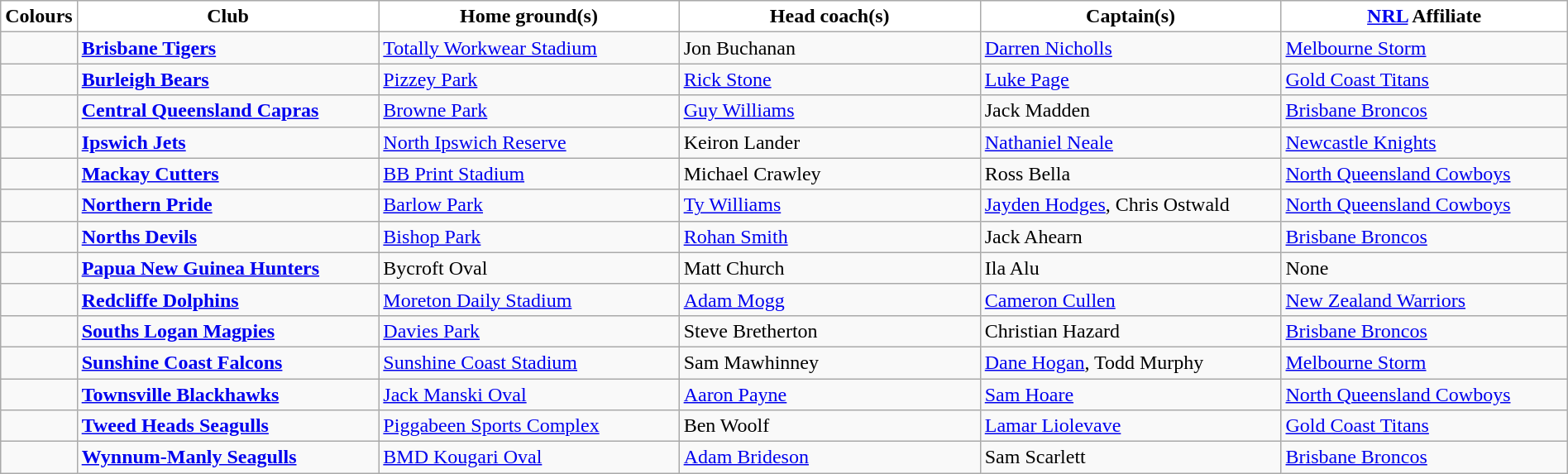<table class="wikitable" style="width:100%; text-align:left">
<tr>
<th style="background:white; width:01%">Colours</th>
<th style="background:white; width:20%">Club</th>
<th style="background:white; width:20%">Home ground(s)</th>
<th style="background:white; width:20%">Head coach(s)</th>
<th style="background:white; width:20%">Captain(s)</th>
<th style="background:white; width:20%"><a href='#'>NRL</a> Affiliate</th>
</tr>
<tr>
<td></td>
<td><strong><a href='#'>Brisbane Tigers</a></strong></td>
<td><a href='#'>Totally Workwear Stadium</a></td>
<td>Jon Buchanan</td>
<td><a href='#'>Darren Nicholls</a></td>
<td> <a href='#'>Melbourne Storm</a></td>
</tr>
<tr>
<td></td>
<td><strong><a href='#'>Burleigh Bears</a></strong></td>
<td><a href='#'>Pizzey Park</a></td>
<td><a href='#'>Rick Stone</a></td>
<td><a href='#'>Luke Page</a></td>
<td> <a href='#'>Gold Coast Titans</a></td>
</tr>
<tr>
<td></td>
<td><strong><a href='#'>Central Queensland Capras</a></strong></td>
<td><a href='#'>Browne Park</a></td>
<td><a href='#'>Guy Williams</a></td>
<td>Jack Madden</td>
<td> <a href='#'>Brisbane Broncos</a></td>
</tr>
<tr>
<td></td>
<td><strong><a href='#'>Ipswich Jets</a></strong></td>
<td><a href='#'>North Ipswich Reserve</a></td>
<td>Keiron Lander</td>
<td><a href='#'>Nathaniel Neale</a></td>
<td> <a href='#'>Newcastle Knights</a></td>
</tr>
<tr>
<td></td>
<td><strong><a href='#'>Mackay Cutters</a></strong></td>
<td><a href='#'>BB Print Stadium</a></td>
<td>Michael Crawley</td>
<td>Ross Bella</td>
<td> <a href='#'>North Queensland Cowboys</a></td>
</tr>
<tr>
<td></td>
<td><strong><a href='#'>Northern Pride</a></strong></td>
<td><a href='#'>Barlow Park</a></td>
<td><a href='#'>Ty Williams</a></td>
<td><a href='#'>Jayden Hodges</a>, Chris Ostwald</td>
<td> <a href='#'>North Queensland Cowboys</a></td>
</tr>
<tr>
<td></td>
<td><strong><a href='#'>Norths Devils</a></strong></td>
<td><a href='#'>Bishop Park</a></td>
<td><a href='#'>Rohan Smith</a></td>
<td>Jack Ahearn</td>
<td> <a href='#'>Brisbane Broncos</a></td>
</tr>
<tr>
<td></td>
<td><strong><a href='#'>Papua New Guinea Hunters</a></strong></td>
<td>Bycroft Oval</td>
<td>Matt Church</td>
<td>Ila Alu</td>
<td>None</td>
</tr>
<tr>
<td></td>
<td><strong><a href='#'>Redcliffe Dolphins</a></strong></td>
<td><a href='#'>Moreton Daily Stadium</a></td>
<td><a href='#'>Adam Mogg</a></td>
<td><a href='#'>Cameron Cullen</a></td>
<td> <a href='#'>New Zealand Warriors</a></td>
</tr>
<tr>
<td></td>
<td><strong><a href='#'>Souths Logan Magpies</a></strong></td>
<td><a href='#'>Davies Park</a></td>
<td>Steve Bretherton</td>
<td>Christian Hazard</td>
<td> <a href='#'>Brisbane Broncos</a></td>
</tr>
<tr>
<td></td>
<td><strong><a href='#'>Sunshine Coast Falcons</a></strong></td>
<td><a href='#'>Sunshine Coast Stadium</a></td>
<td>Sam Mawhinney</td>
<td><a href='#'>Dane Hogan</a>, Todd Murphy</td>
<td> <a href='#'>Melbourne Storm</a></td>
</tr>
<tr>
<td></td>
<td><strong><a href='#'>Townsville Blackhawks</a></strong></td>
<td><a href='#'>Jack Manski Oval</a></td>
<td><a href='#'>Aaron Payne</a></td>
<td><a href='#'>Sam Hoare</a></td>
<td> <a href='#'>North Queensland Cowboys</a></td>
</tr>
<tr>
<td></td>
<td><strong><a href='#'>Tweed Heads Seagulls</a></strong></td>
<td><a href='#'>Piggabeen Sports Complex</a></td>
<td>Ben Woolf</td>
<td><a href='#'>Lamar Liolevave</a></td>
<td> <a href='#'>Gold Coast Titans</a></td>
</tr>
<tr>
<td></td>
<td><strong><a href='#'>Wynnum-Manly Seagulls</a></strong></td>
<td><a href='#'>BMD Kougari Oval</a></td>
<td><a href='#'>Adam Brideson</a></td>
<td>Sam Scarlett</td>
<td> <a href='#'>Brisbane Broncos</a></td>
</tr>
</table>
